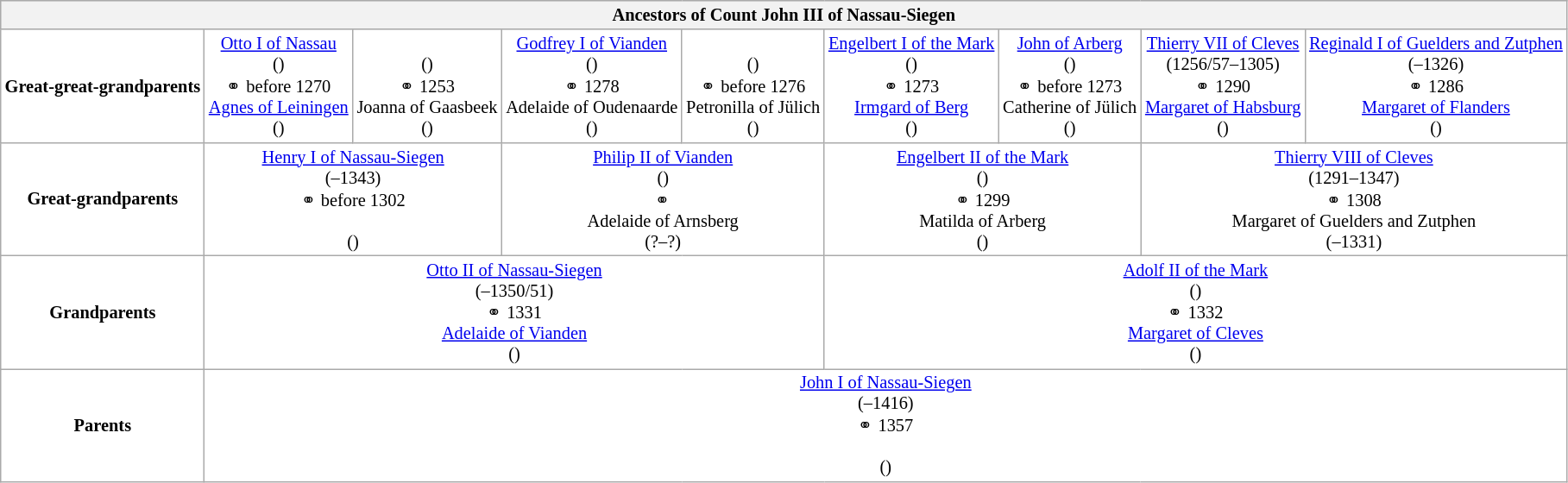<table class="wikitable" style="background:#FFFFFF; font-size:85%; text-align:center">
<tr bgcolor="#E0E0E0">
<th colspan="9">Ancestors of Count John III of Nassau-Siegen</th>
</tr>
<tr>
<td><strong>Great-great-grandparents</strong></td>
<td colspan="1"><a href='#'>Otto I of Nassau</a><br>()<br>⚭ before 1270<br><a href='#'>Agnes of Leiningen</a><br>()</td>
<td colspan="1"><br>()<br>⚭ 1253<br>Joanna of Gaasbeek<br>()</td>
<td colspan="1"><a href='#'>Godfrey I of Vianden</a><br>()<br>⚭ 1278<br>Adelaide of Oudenaarde<br>()</td>
<td colspan="1"><br>()<br>⚭ before 1276<br>Petronilla of Jülich<br>()</td>
<td colspan="1"><a href='#'>Engelbert I of the Mark</a><br>()<br>⚭ 1273<br><a href='#'>Irmgard of Berg</a><br>()</td>
<td colspan="1"><a href='#'>John of Arberg</a><br>()<br>⚭ before 1273<br>Catherine of Jülich<br>()</td>
<td colspan="1"><a href='#'>Thierry VII of Cleves</a><br>(1256/57–1305)<br>⚭ 1290<br><a href='#'>Margaret of Habsburg</a><br>()</td>
<td colspan="1"><a href='#'>Reginald I of Guelders and Zutphen</a><br>(–1326)<br>⚭ 1286<br><a href='#'>Margaret of Flanders</a><br>()</td>
</tr>
<tr>
<td><strong>Great-grandparents</strong></td>
<td colspan="2"><a href='#'>Henry I of Nassau-Siegen</a><br>(–1343)<br>⚭ before 1302<br><br>()</td>
<td colspan="2"><a href='#'>Philip II of Vianden</a><br>()<br>⚭<br>Adelaide of Arnsberg<br>(?–?)</td>
<td colspan="2"><a href='#'>Engelbert&nbsp;II of the Mark</a><br>()<br>⚭ 1299<br>Matilda of Arberg<br>()</td>
<td colspan="2"><a href='#'>Thierry VIII of Cleves</a><br>(1291–1347)<br>⚭ 1308<br>Margaret of Guelders and Zutphen<br>(–1331)</td>
</tr>
<tr>
<td><strong>Grandparents</strong></td>
<td colspan="4"><a href='#'>Otto II of Nassau-Siegen</a><br>(–1350/51)<br>⚭ 1331<br><a href='#'>Adelaide of Vianden</a><br>()</td>
<td colspan="4"><a href='#'>Adolf II of the Mark</a><br>()<br>⚭ 1332<br><a href='#'>Margaret of Cleves</a><br>()</td>
</tr>
<tr>
<td><strong>Parents</strong></td>
<td colspan="8"><a href='#'>John I of Nassau-Siegen</a><br>(–1416)<br>⚭ 1357<br><br>()</td>
</tr>
</table>
